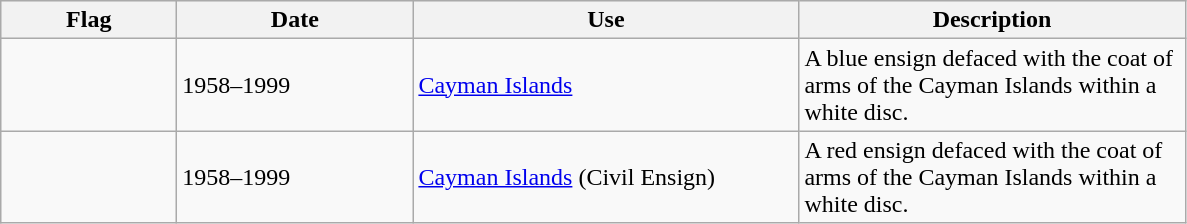<table class="wikitable">
<tr style="background:#efefef;">
<th style="width:110px;">Flag</th>
<th style="width:150px;">Date</th>
<th style="width:250px;">Use</th>
<th style="width:250px;">Description</th>
</tr>
<tr>
<td></td>
<td>1958–1999</td>
<td><a href='#'>Cayman Islands</a></td>
<td>A blue ensign defaced with the coat of arms of the Cayman Islands within a white disc.</td>
</tr>
<tr>
<td></td>
<td>1958–1999</td>
<td><a href='#'>Cayman Islands</a> (Civil Ensign)</td>
<td>A red ensign defaced with the coat of arms of the Cayman Islands within a white disc.</td>
</tr>
</table>
